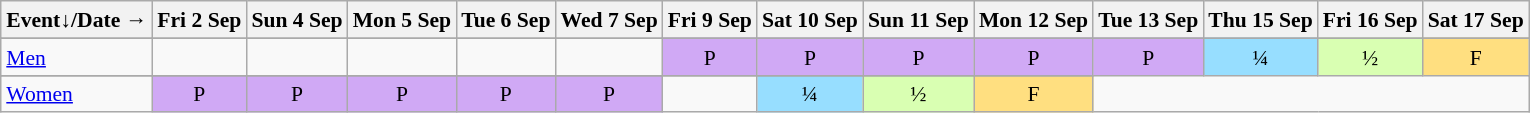<table class="wikitable" style="margin:0.5em auto; font-size:90%; line-height:1.25em;">
<tr style="text-align:center;">
<th>Event↓/Date →</th>
<th>Fri 2 Sep</th>
<th>Sun 4 Sep</th>
<th>Mon 5 Sep</th>
<th>Tue 6 Sep</th>
<th>Wed 7 Sep</th>
<th>Fri 9 Sep</th>
<th>Sat 10 Sep</th>
<th>Sun 11 Sep</th>
<th>Mon 12 Sep</th>
<th>Tue 13 Sep</th>
<th>Thu 15 Sep</th>
<th>Fri 16 Sep</th>
<th>Sat 17 Sep</th>
</tr>
<tr>
</tr>
<tr style="text-align:center;">
<td style="text-align:left;"><a href='#'>Men</a></td>
<td></td>
<td></td>
<td></td>
<td></td>
<td></td>
<td style="background-color:#D0A9F5;">P</td>
<td style="background-color:#D0A9F5;">P</td>
<td style="background-color:#D0A9F5;">P</td>
<td style="background-color:#D0A9F5;">P</td>
<td style="background-color:#D0A9F5;">P</td>
<td style="background-color:#97DEFF;">¼</td>
<td style="background-color:#D9FFB2;">½</td>
<td style="background-color:#FFDF80;">F</td>
</tr>
<tr>
</tr>
<tr style="text-align:center;">
<td style="text-align:left;"><a href='#'>Women</a></td>
<td style="background-color:#D0A9F5;">P</td>
<td style="background-color:#D0A9F5;">P</td>
<td style="background-color:#D0A9F5;">P</td>
<td style="background-color:#D0A9F5;">P</td>
<td style="background-color:#D0A9F5;">P</td>
<td></td>
<td style="background-color:#97DEFF;">¼</td>
<td style="background-color:#D9FFB2;">½</td>
<td style="background-color:#FFDF80;">F</td>
</tr>
</table>
